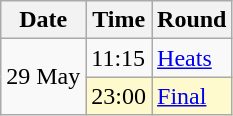<table class="wikitable">
<tr>
<th>Date</th>
<th>Time</th>
<th>Round</th>
</tr>
<tr>
<td rowspan="2">29 May</td>
<td>11:15</td>
<td><a href='#'>Heats</a></td>
</tr>
<tr style=background:lemonchiffon>
<td>23:00</td>
<td><a href='#'>Final</a></td>
</tr>
</table>
